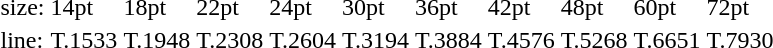<table style="margin-left:40px;">
<tr>
<td>size:</td>
<td>14pt</td>
<td>18pt</td>
<td>22pt</td>
<td>24pt</td>
<td>30pt</td>
<td>36pt</td>
<td>42pt</td>
<td>48pt</td>
<td>60pt</td>
<td>72pt</td>
</tr>
<tr>
<td>line:</td>
<td>T.1533</td>
<td>T.1948</td>
<td>T.2308</td>
<td>T.2604</td>
<td>T.3194</td>
<td>T.3884</td>
<td>T.4576</td>
<td>T.5268</td>
<td>T.6651</td>
<td>T.7930</td>
</tr>
</table>
